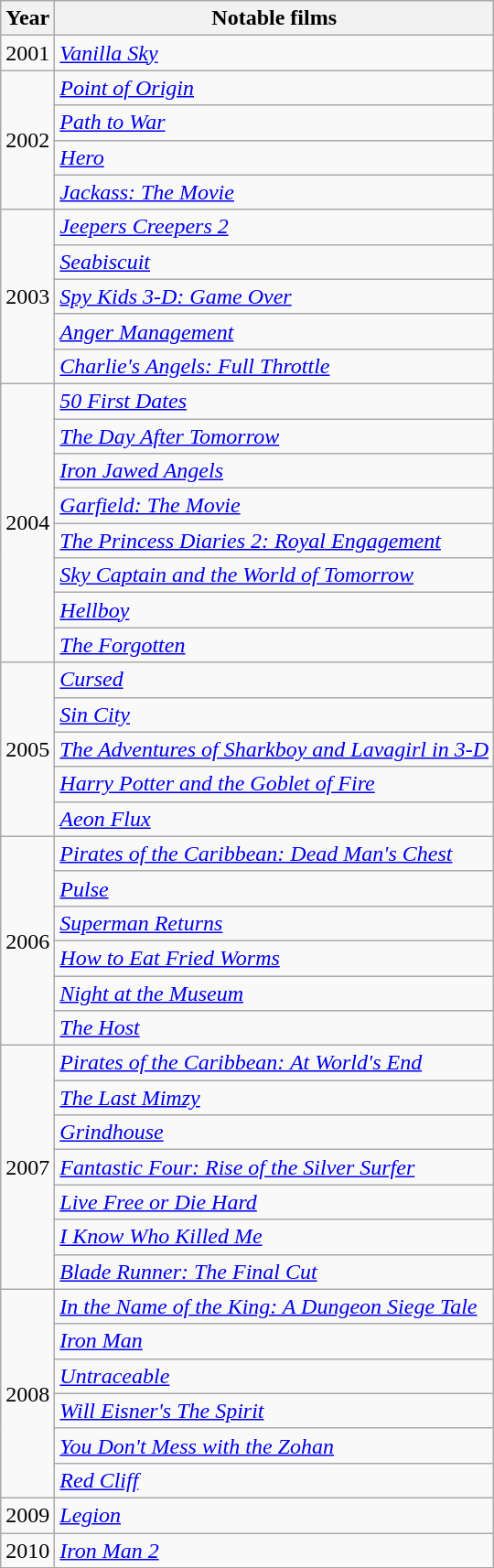<table class="wikitable">
<tr>
<th>Year</th>
<th>Notable films</th>
</tr>
<tr>
<td>2001</td>
<td><em><a href='#'>Vanilla Sky</a></em></td>
</tr>
<tr>
<td rowspan="4">2002</td>
<td><em><a href='#'>Point of Origin</a></em> <br></td>
</tr>
<tr>
<td><em><a href='#'>Path to War</a></em> <br></td>
</tr>
<tr>
<td><em><a href='#'>Hero</a></em> <br></td>
</tr>
<tr>
<td><em><a href='#'>Jackass: The Movie</a></em></td>
</tr>
<tr>
<td rowspan="5">2003</td>
<td><em><a href='#'>Jeepers Creepers 2</a></em> <br></td>
</tr>
<tr>
<td><em><a href='#'>Seabiscuit</a></em> <br></td>
</tr>
<tr>
<td><em><a href='#'>Spy Kids 3-D: Game Over</a></em><br></td>
</tr>
<tr>
<td><em><a href='#'>Anger Management</a></em><br></td>
</tr>
<tr>
<td><em><a href='#'>Charlie's Angels: Full Throttle</a></em></td>
</tr>
<tr>
<td rowspan="8">2004</td>
<td><em><a href='#'>50 First Dates</a></em> <br></td>
</tr>
<tr>
<td><em><a href='#'>The Day After Tomorrow</a></em><br></td>
</tr>
<tr>
<td><em><a href='#'>Iron Jawed Angels</a></em><br></td>
</tr>
<tr>
<td><em><a href='#'>Garfield: The Movie</a></em><br></td>
</tr>
<tr>
<td><em><a href='#'>The Princess Diaries 2: Royal Engagement</a></em><br></td>
</tr>
<tr>
<td><em><a href='#'>Sky Captain and the World of Tomorrow</a></em><br></td>
</tr>
<tr>
<td><em><a href='#'>Hellboy</a></em><br></td>
</tr>
<tr>
<td><em><a href='#'>The Forgotten</a></em></td>
</tr>
<tr>
<td rowspan="5">2005</td>
<td><em><a href='#'>Cursed</a></em> <br></td>
</tr>
<tr>
<td><em><a href='#'>Sin City</a></em> <br></td>
</tr>
<tr>
<td><em><a href='#'>The Adventures of Sharkboy and Lavagirl in 3-D</a></em> <br></td>
</tr>
<tr>
<td><em><a href='#'>Harry Potter and the Goblet of Fire</a></em> <br></td>
</tr>
<tr>
<td><em><a href='#'>Aeon Flux</a></em></td>
</tr>
<tr>
<td rowspan="6">2006</td>
<td><em><a href='#'>Pirates of the Caribbean: Dead Man's Chest</a></em> <br></td>
</tr>
<tr>
<td><em><a href='#'>Pulse</a></em> <br></td>
</tr>
<tr>
<td><em><a href='#'>Superman Returns</a></em><br></td>
</tr>
<tr>
<td><em><a href='#'>How to Eat Fried Worms</a></em></td>
</tr>
<tr>
<td><em><a href='#'>Night at the Museum</a></em><br></td>
</tr>
<tr>
<td><em><a href='#'>The Host</a></em></td>
</tr>
<tr>
<td rowspan="7">2007</td>
<td><em><a href='#'>Pirates of the Caribbean: At World's End</a></em> <br></td>
</tr>
<tr>
<td><em><a href='#'>The Last Mimzy</a></em> <br></td>
</tr>
<tr>
<td><em><a href='#'>Grindhouse</a></em> <br></td>
</tr>
<tr>
<td><em><a href='#'>Fantastic Four: Rise of the Silver Surfer</a></em><br></td>
</tr>
<tr>
<td><em><a href='#'>Live Free or Die Hard</a></em><br></td>
</tr>
<tr>
<td><em><a href='#'>I Know Who Killed Me</a></em><br></td>
</tr>
<tr>
<td><em><a href='#'>Blade Runner: The Final Cut</a></em></td>
</tr>
<tr>
<td rowspan="6">2008</td>
<td><em><a href='#'>In the Name of the King: A Dungeon Siege Tale</a></em> <br></td>
</tr>
<tr>
<td><em><a href='#'>Iron Man</a></em> <br></td>
</tr>
<tr>
<td><em><a href='#'>Untraceable</a></em> <br></td>
</tr>
<tr>
<td><em><a href='#'>Will Eisner's The Spirit</a></em><br></td>
</tr>
<tr>
<td><em><a href='#'>You Don't Mess with the Zohan</a></em><br></td>
</tr>
<tr>
<td><em><a href='#'>Red Cliff</a></em></td>
</tr>
<tr>
<td>2009</td>
<td><em><a href='#'>Legion</a></em></td>
</tr>
<tr>
<td>2010</td>
<td><em><a href='#'>Iron Man 2</a></em> <br></td>
</tr>
</table>
